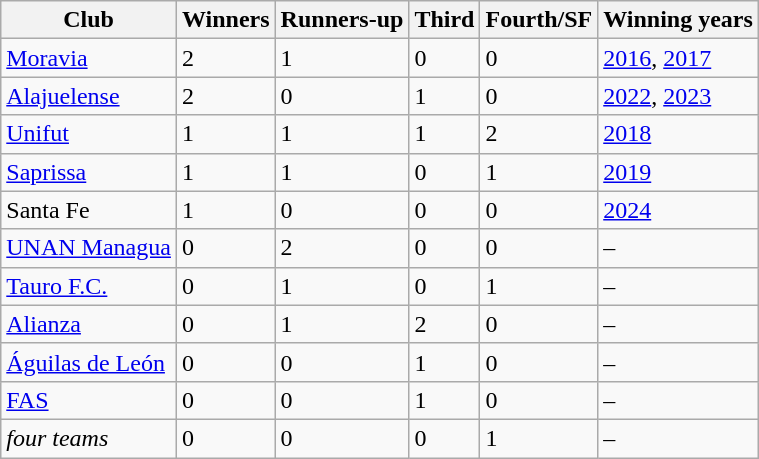<table class="wikitable">
<tr>
<th>Club</th>
<th>Winners</th>
<th>Runners-up</th>
<th>Third</th>
<th>Fourth/SF</th>
<th>Winning years</th>
</tr>
<tr>
<td> <a href='#'>Moravia</a></td>
<td>2</td>
<td>1</td>
<td>0</td>
<td>0</td>
<td><a href='#'>2016</a>, <a href='#'>2017</a></td>
</tr>
<tr>
<td> <a href='#'>Alajuelense</a></td>
<td>2</td>
<td>0</td>
<td>1</td>
<td>0</td>
<td><a href='#'>2022</a>, <a href='#'>2023</a></td>
</tr>
<tr>
<td> <a href='#'>Unifut</a></td>
<td>1</td>
<td>1</td>
<td>1</td>
<td>2</td>
<td><a href='#'>2018</a></td>
</tr>
<tr>
<td> <a href='#'>Saprissa</a></td>
<td>1</td>
<td>1</td>
<td>0</td>
<td>1</td>
<td><a href='#'>2019</a></td>
</tr>
<tr>
<td> Santa Fe</td>
<td>1</td>
<td>0</td>
<td>0</td>
<td>0</td>
<td><a href='#'>2024</a></td>
</tr>
<tr>
<td> <a href='#'>UNAN Managua</a></td>
<td>0</td>
<td>2</td>
<td>0</td>
<td>0</td>
<td>–</td>
</tr>
<tr>
<td> <a href='#'>Tauro F.C.</a></td>
<td>0</td>
<td>1</td>
<td>0</td>
<td>1</td>
<td>–</td>
</tr>
<tr>
<td> <a href='#'>Alianza</a></td>
<td>0</td>
<td>1</td>
<td>2</td>
<td>0</td>
<td>–</td>
</tr>
<tr>
<td> <a href='#'>Águilas de León</a></td>
<td>0</td>
<td>0</td>
<td>1</td>
<td>0</td>
<td>–</td>
</tr>
<tr>
<td> <a href='#'>FAS</a></td>
<td>0</td>
<td>0</td>
<td>1</td>
<td>0</td>
<td>–</td>
</tr>
<tr>
<td><em>four teams</em></td>
<td>0</td>
<td>0</td>
<td>0</td>
<td>1</td>
<td>–</td>
</tr>
</table>
